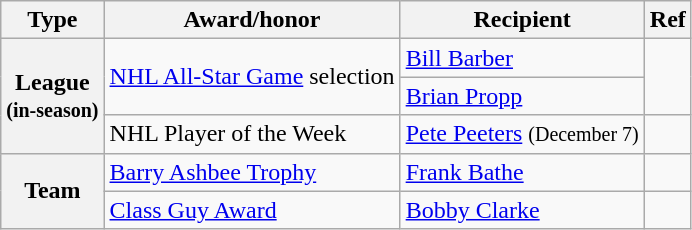<table class="wikitable">
<tr>
<th scope="col">Type</th>
<th scope="col">Award/honor</th>
<th scope="col">Recipient</th>
<th scope="col">Ref</th>
</tr>
<tr>
<th scope="row" rowspan="3">League<br><small>(in-season)</small></th>
<td rowspan="2"><a href='#'>NHL All-Star Game</a> selection</td>
<td><a href='#'>Bill Barber</a></td>
<td rowspan="2"></td>
</tr>
<tr>
<td><a href='#'>Brian Propp</a></td>
</tr>
<tr>
<td>NHL Player of the Week</td>
<td><a href='#'>Pete Peeters</a> <small>(December 7)</small></td>
<td></td>
</tr>
<tr>
<th scope="row" rowspan="2">Team</th>
<td><a href='#'>Barry Ashbee Trophy</a></td>
<td><a href='#'>Frank Bathe</a></td>
<td></td>
</tr>
<tr>
<td><a href='#'>Class Guy Award</a></td>
<td><a href='#'>Bobby Clarke</a></td>
<td></td>
</tr>
</table>
